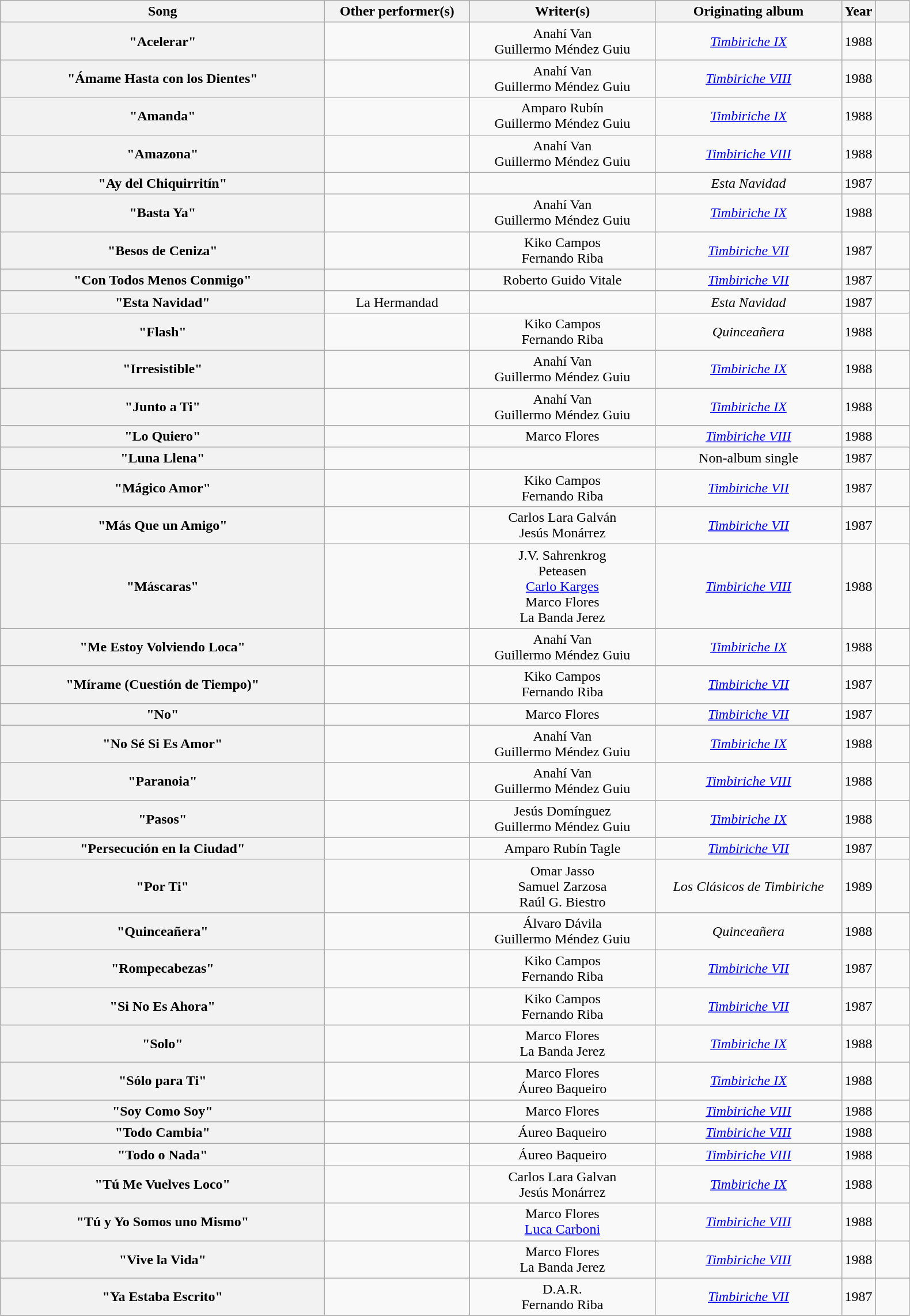<table class="wikitable sortable plainrowheaders" style="text-align:center;">
<tr>
<th scope="col" style="width:23em;">Song</th>
<th scope="col" style="width:10em;">Other performer(s)</th>
<th scope="col" style="width:13em;" class="unsortable">Writer(s)</th>
<th scope="col" style="width:13em;">Originating album</th>
<th scope="col" style="width:2em;">Year</th>
<th scope="col" style="width:2em;" class="unsortable"></th>
</tr>
<tr>
<th scope="row">"Acelerar"</th>
<td></td>
<td>Anahí Van<br>Guillermo Méndez Guiu</td>
<td><em><a href='#'>Timbiriche IX</a></em></td>
<td>1988</td>
<td></td>
</tr>
<tr>
<th scope="row">"Ámame Hasta con los Dientes"</th>
<td></td>
<td>Anahí Van<br>Guillermo Méndez Guiu</td>
<td><em><a href='#'>Timbiriche VIII</a></em></td>
<td>1988</td>
<td></td>
</tr>
<tr>
<th scope="row">"Amanda"</th>
<td></td>
<td>Amparo Rubín<br>Guillermo Méndez Guiu</td>
<td><em><a href='#'>Timbiriche IX</a></em></td>
<td>1988</td>
<td></td>
</tr>
<tr>
<th scope="row">"Amazona"</th>
<td></td>
<td>Anahí Van<br>Guillermo Méndez Guiu</td>
<td><em><a href='#'>Timbiriche VIII</a></em></td>
<td>1988</td>
<td></td>
</tr>
<tr>
<th scope="row">"Ay del Chiquirritín"</th>
<td></td>
<td></td>
<td><em>Esta Navidad</em></td>
<td>1987</td>
<td></td>
</tr>
<tr>
<th scope="row">"Basta Ya"</th>
<td></td>
<td>Anahí Van<br>Guillermo Méndez Guiu</td>
<td><em><a href='#'>Timbiriche IX</a></em></td>
<td>1988</td>
<td></td>
</tr>
<tr>
<th scope="row">"Besos de Ceniza"</th>
<td></td>
<td>Kiko Campos<br>Fernando Riba</td>
<td><em><a href='#'>Timbiriche VII</a></em></td>
<td>1987</td>
<td></td>
</tr>
<tr>
<th scope="row">"Con Todos Menos Conmigo"</th>
<td></td>
<td>Roberto Guido Vitale</td>
<td><em><a href='#'>Timbiriche VII</a></em></td>
<td>1987</td>
<td></td>
</tr>
<tr>
<th scope="row">"Esta Navidad"</th>
<td>La Hermandad</td>
<td></td>
<td><em>Esta Navidad</em></td>
<td>1987</td>
<td></td>
</tr>
<tr>
<th scope="row">"Flash"</th>
<td></td>
<td>Kiko Campos<br>Fernando Riba</td>
<td><em>Quinceañera</em></td>
<td>1988</td>
<td></td>
</tr>
<tr>
<th scope="row">"Irresistible"</th>
<td></td>
<td>Anahí Van<br>Guillermo Méndez Guiu</td>
<td><em><a href='#'>Timbiriche IX</a></em></td>
<td>1988</td>
<td></td>
</tr>
<tr>
<th scope="row">"Junto a Ti"</th>
<td></td>
<td>Anahí Van<br>Guillermo Méndez Guiu</td>
<td><em><a href='#'>Timbiriche IX</a></em></td>
<td>1988</td>
<td></td>
</tr>
<tr>
<th scope="row">"Lo Quiero"</th>
<td></td>
<td>Marco Flores</td>
<td><em><a href='#'>Timbiriche VIII</a></em></td>
<td>1988</td>
<td></td>
</tr>
<tr>
<th scope="row">"Luna Llena"</th>
<td></td>
<td></td>
<td>Non-album single</td>
<td>1987</td>
<td></td>
</tr>
<tr>
<th scope="row">"Mágico Amor"</th>
<td></td>
<td>Kiko Campos<br>Fernando Riba</td>
<td><em><a href='#'>Timbiriche VII</a></em></td>
<td>1987</td>
<td></td>
</tr>
<tr>
<th scope="row">"Más Que un Amigo"</th>
<td></td>
<td>Carlos Lara Galván<br>Jesús Monárrez</td>
<td><em><a href='#'>Timbiriche VII</a></em></td>
<td>1987</td>
<td></td>
</tr>
<tr>
<th scope="row">"Máscaras"</th>
<td></td>
<td>J.V. Sahrenkrog<br>Peteasen<br><a href='#'>Carlo Karges</a><br>Marco Flores<br>La Banda Jerez</td>
<td><em><a href='#'>Timbiriche VIII</a></em></td>
<td>1988</td>
<td></td>
</tr>
<tr>
<th scope="row">"Me Estoy Volviendo Loca"</th>
<td></td>
<td>Anahí Van<br>Guillermo Méndez Guiu</td>
<td><em><a href='#'>Timbiriche IX</a></em></td>
<td>1988</td>
<td></td>
</tr>
<tr>
<th scope="row">"Mírame (Cuestión de Tiempo)"</th>
<td></td>
<td>Kiko Campos<br>Fernando Riba</td>
<td><em><a href='#'>Timbiriche VII</a></em></td>
<td>1987</td>
<td></td>
</tr>
<tr>
<th scope="row">"No"</th>
<td></td>
<td>Marco Flores</td>
<td><em><a href='#'>Timbiriche VII</a></em></td>
<td>1987</td>
<td></td>
</tr>
<tr>
<th scope="row">"No Sé Si Es Amor"</th>
<td></td>
<td>Anahí Van<br>Guillermo Méndez Guiu</td>
<td><em><a href='#'>Timbiriche IX</a></em></td>
<td>1988</td>
<td></td>
</tr>
<tr>
<th scope="row">"Paranoia"</th>
<td></td>
<td>Anahí Van<br>Guillermo Méndez Guiu</td>
<td><em><a href='#'>Timbiriche VIII</a></em></td>
<td>1988</td>
<td></td>
</tr>
<tr>
<th scope="row">"Pasos"</th>
<td></td>
<td>Jesús Domínguez<br>Guillermo Méndez Guiu</td>
<td><em><a href='#'>Timbiriche IX</a></em></td>
<td>1988</td>
<td></td>
</tr>
<tr>
<th scope="row">"Persecución en la Ciudad"</th>
<td></td>
<td>Amparo Rubín Tagle</td>
<td><em><a href='#'>Timbiriche VII</a></em></td>
<td>1987</td>
<td></td>
</tr>
<tr>
<th scope="row">"Por Ti"</th>
<td></td>
<td>Omar Jasso<br>Samuel Zarzosa<br>Raúl G. Biestro</td>
<td><em>Los Clásicos de Timbiriche</em></td>
<td>1989</td>
<td></td>
</tr>
<tr>
<th scope="row">"Quinceañera"</th>
<td></td>
<td>Álvaro Dávila<br>Guillermo Méndez Guiu</td>
<td><em>Quinceañera</em></td>
<td>1988</td>
<td></td>
</tr>
<tr>
<th scope="row">"Rompecabezas"</th>
<td></td>
<td>Kiko Campos<br>Fernando Riba</td>
<td><em><a href='#'>Timbiriche VII</a></em></td>
<td>1987</td>
<td></td>
</tr>
<tr>
<th scope="row">"Si No Es Ahora"</th>
<td></td>
<td>Kiko Campos<br>Fernando Riba</td>
<td><em><a href='#'>Timbiriche VII</a></em></td>
<td>1987</td>
<td></td>
</tr>
<tr>
<th scope="row">"Solo"</th>
<td></td>
<td>Marco Flores<br>La Banda Jerez</td>
<td><em><a href='#'>Timbiriche IX</a></em></td>
<td>1988</td>
<td></td>
</tr>
<tr>
<th scope="row">"Sólo para Ti"</th>
<td></td>
<td>Marco Flores<br>Áureo Baqueiro</td>
<td><em><a href='#'>Timbiriche IX</a></em></td>
<td>1988</td>
<td></td>
</tr>
<tr>
<th scope="row">"Soy Como Soy"</th>
<td></td>
<td>Marco Flores</td>
<td><em><a href='#'>Timbiriche VIII</a></em></td>
<td>1988</td>
<td></td>
</tr>
<tr>
<th scope="row">"Todo Cambia"</th>
<td></td>
<td>Áureo Baqueiro</td>
<td><em><a href='#'>Timbiriche VIII</a></em></td>
<td>1988</td>
<td></td>
</tr>
<tr>
<th scope="row">"Todo o Nada"</th>
<td></td>
<td>Áureo Baqueiro</td>
<td><em><a href='#'>Timbiriche VIII</a></em></td>
<td>1988</td>
<td></td>
</tr>
<tr>
<th scope="row">"Tú Me Vuelves Loco"</th>
<td></td>
<td>Carlos Lara Galvan<br>Jesús Monárrez</td>
<td><em><a href='#'>Timbiriche IX</a></em></td>
<td>1988</td>
<td></td>
</tr>
<tr>
<th scope="row">"Tú y Yo Somos uno Mismo"</th>
<td></td>
<td>Marco Flores<br><a href='#'>Luca Carboni</a></td>
<td><em><a href='#'>Timbiriche VIII</a></em></td>
<td>1988</td>
<td></td>
</tr>
<tr>
<th scope="row">"Vive la Vida"</th>
<td></td>
<td>Marco Flores<br>La Banda Jerez</td>
<td><em><a href='#'>Timbiriche VIII</a></em></td>
<td>1988</td>
<td></td>
</tr>
<tr>
<th scope="row">"Ya Estaba Escrito"</th>
<td></td>
<td>D.A.R.<br>Fernando Riba</td>
<td><em><a href='#'>Timbiriche VII</a></em></td>
<td>1987</td>
<td></td>
</tr>
<tr>
</tr>
</table>
